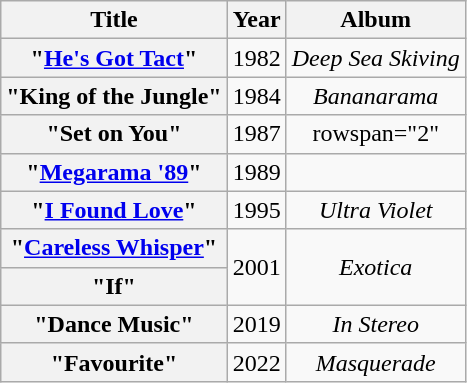<table class="wikitable plainrowheaders" style="text-align:center;">
<tr>
<th scope="col" lstyle="width:14em;">Title</th>
<th scope="col">Year</th>
<th scope="col">Album</th>
</tr>
<tr>
<th scope="row">"<a href='#'>He's Got Tact</a>"</th>
<td>1982</td>
<td><em>Deep Sea Skiving</em></td>
</tr>
<tr>
<th scope="row">"King of the Jungle"</th>
<td>1984</td>
<td><em>Bananarama</em></td>
</tr>
<tr>
<th scope="row">"Set on You"</th>
<td>1987</td>
<td>rowspan="2" </td>
</tr>
<tr>
<th scope="row">"<a href='#'>Megarama '89</a>"</th>
<td>1989</td>
</tr>
<tr>
<th scope="row">"<a href='#'>I Found Love</a>"</th>
<td>1995</td>
<td><em>Ultra Violet</em></td>
</tr>
<tr>
<th scope="row">"<a href='#'>Careless Whisper</a>"</th>
<td rowspan="2">2001</td>
<td rowspan="2"><em>Exotica</em></td>
</tr>
<tr>
<th scope="row">"If"</th>
</tr>
<tr>
<th scope="row">"Dance Music"</th>
<td>2019</td>
<td><em>In Stereo</em></td>
</tr>
<tr>
<th scope="row">"Favourite"</th>
<td>2022</td>
<td><em>Masquerade</em></td>
</tr>
</table>
